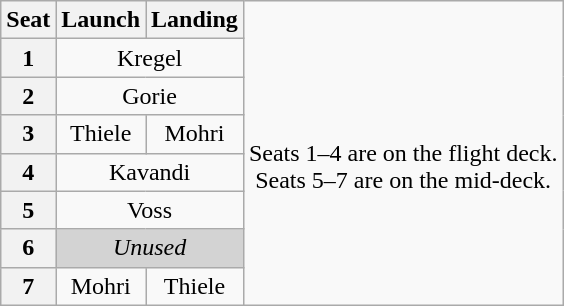<table class="wikitable" style="text-align:center">
<tr>
<th>Seat</th>
<th>Launch</th>
<th>Landing</th>
<td rowspan=8><br>Seats 1–4 are on the flight deck.<br>Seats 5–7 are on the mid-deck.</td>
</tr>
<tr>
<th>1</th>
<td colspan=2>Kregel</td>
</tr>
<tr>
<th>2</th>
<td colspan=2>Gorie</td>
</tr>
<tr>
<th>3</th>
<td>Thiele</td>
<td>Mohri</td>
</tr>
<tr>
<th>4</th>
<td colspan=2>Kavandi</td>
</tr>
<tr>
<th>5</th>
<td colspan=2>Voss</td>
</tr>
<tr>
<th>6</th>
<td colspan=2 style="background-color:lightgray"><em>Unused</em></td>
</tr>
<tr>
<th>7</th>
<td>Mohri</td>
<td>Thiele</td>
</tr>
</table>
